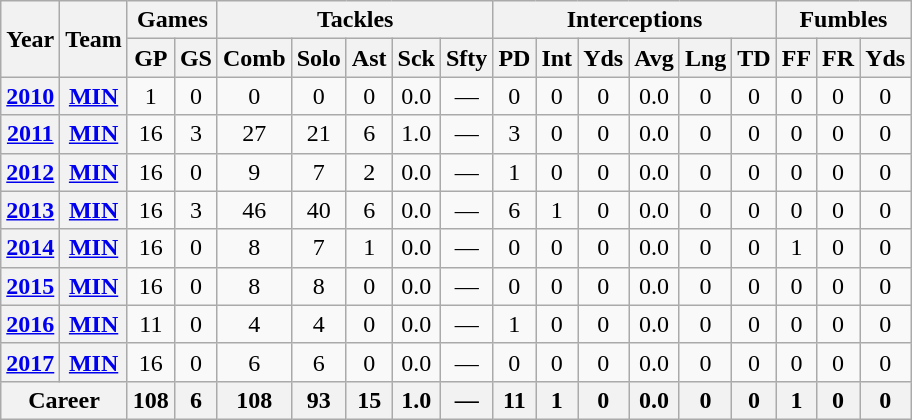<table class="wikitable sortable" style="text-align: center;">
<tr>
<th rowspan="2">Year</th>
<th rowspan="2">Team</th>
<th colspan="2">Games</th>
<th colspan="5">Tackles</th>
<th colspan="6">Interceptions</th>
<th colspan="3">Fumbles</th>
</tr>
<tr>
<th>GP</th>
<th>GS</th>
<th>Comb</th>
<th>Solo</th>
<th>Ast</th>
<th>Sck</th>
<th>Sfty</th>
<th>PD</th>
<th>Int</th>
<th>Yds</th>
<th>Avg</th>
<th>Lng</th>
<th>TD</th>
<th>FF</th>
<th>FR</th>
<th>Yds</th>
</tr>
<tr>
<th><a href='#'>2010</a></th>
<th><a href='#'>MIN</a></th>
<td>1</td>
<td>0</td>
<td>0</td>
<td>0</td>
<td>0</td>
<td>0.0</td>
<td>—</td>
<td>0</td>
<td>0</td>
<td>0</td>
<td>0.0</td>
<td>0</td>
<td>0</td>
<td>0</td>
<td>0</td>
<td>0</td>
</tr>
<tr>
<th><a href='#'>2011</a></th>
<th><a href='#'>MIN</a></th>
<td>16</td>
<td>3</td>
<td>27</td>
<td>21</td>
<td>6</td>
<td>1.0</td>
<td>—</td>
<td>3</td>
<td>0</td>
<td>0</td>
<td>0.0</td>
<td>0</td>
<td>0</td>
<td>0</td>
<td>0</td>
<td>0</td>
</tr>
<tr>
<th><a href='#'>2012</a></th>
<th><a href='#'>MIN</a></th>
<td>16</td>
<td>0</td>
<td>9</td>
<td>7</td>
<td>2</td>
<td>0.0</td>
<td>—</td>
<td>1</td>
<td>0</td>
<td>0</td>
<td>0.0</td>
<td>0</td>
<td>0</td>
<td>0</td>
<td>0</td>
<td>0</td>
</tr>
<tr>
<th><a href='#'>2013</a></th>
<th><a href='#'>MIN</a></th>
<td>16</td>
<td>3</td>
<td>46</td>
<td>40</td>
<td>6</td>
<td>0.0</td>
<td>—</td>
<td>6</td>
<td>1</td>
<td>0</td>
<td>0.0</td>
<td>0</td>
<td>0</td>
<td>0</td>
<td>0</td>
<td>0</td>
</tr>
<tr>
<th><a href='#'>2014</a></th>
<th><a href='#'>MIN</a></th>
<td>16</td>
<td>0</td>
<td>8</td>
<td>7</td>
<td>1</td>
<td>0.0</td>
<td>—</td>
<td>0</td>
<td>0</td>
<td>0</td>
<td>0.0</td>
<td>0</td>
<td>0</td>
<td>1</td>
<td>0</td>
<td>0</td>
</tr>
<tr>
<th><a href='#'>2015</a></th>
<th><a href='#'>MIN</a></th>
<td>16</td>
<td>0</td>
<td>8</td>
<td>8</td>
<td>0</td>
<td>0.0</td>
<td>—</td>
<td>0</td>
<td>0</td>
<td>0</td>
<td>0.0</td>
<td>0</td>
<td>0</td>
<td>0</td>
<td>0</td>
<td>0</td>
</tr>
<tr>
<th><a href='#'>2016</a></th>
<th><a href='#'>MIN</a></th>
<td>11</td>
<td>0</td>
<td>4</td>
<td>4</td>
<td>0</td>
<td>0.0</td>
<td>—</td>
<td>1</td>
<td>0</td>
<td>0</td>
<td>0.0</td>
<td>0</td>
<td>0</td>
<td>0</td>
<td>0</td>
<td>0</td>
</tr>
<tr>
<th><a href='#'>2017</a></th>
<th><a href='#'>MIN</a></th>
<td>16</td>
<td>0</td>
<td>6</td>
<td>6</td>
<td>0</td>
<td>0.0</td>
<td>—</td>
<td>0</td>
<td>0</td>
<td>0</td>
<td>0.0</td>
<td>0</td>
<td>0</td>
<td>0</td>
<td>0</td>
<td>0</td>
</tr>
<tr>
<th colspan="2">Career</th>
<th>108</th>
<th>6</th>
<th>108</th>
<th>93</th>
<th>15</th>
<th>1.0</th>
<th>—</th>
<th>11</th>
<th>1</th>
<th>0</th>
<th>0.0</th>
<th>0</th>
<th>0</th>
<th>1</th>
<th>0</th>
<th>0</th>
</tr>
</table>
